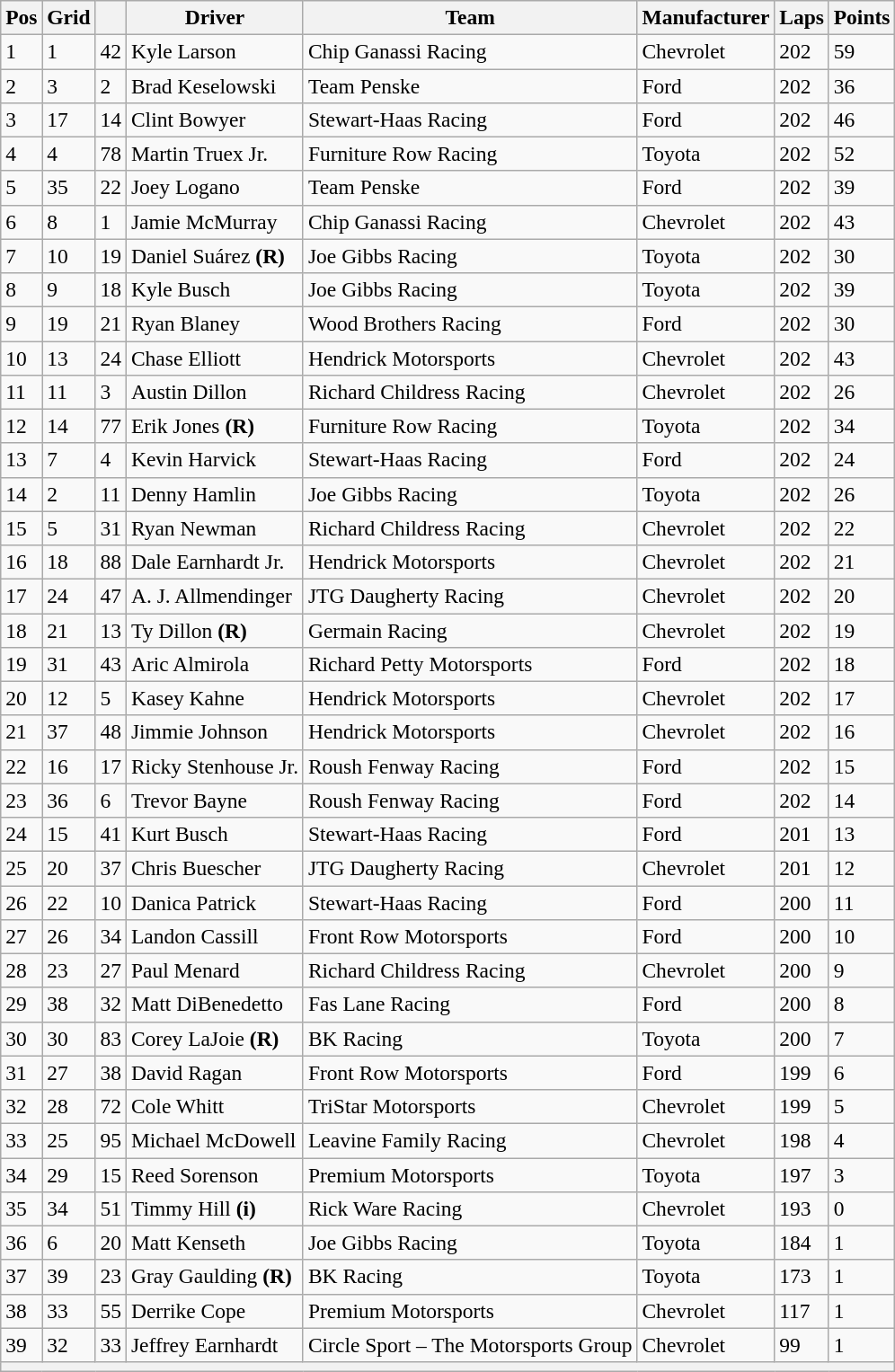<table class="wikitable" style="font-size:98%">
<tr>
<th>Pos</th>
<th>Grid</th>
<th></th>
<th>Driver</th>
<th>Team</th>
<th>Manufacturer</th>
<th>Laps</th>
<th>Points</th>
</tr>
<tr>
<td>1</td>
<td>1</td>
<td>42</td>
<td>Kyle Larson</td>
<td>Chip Ganassi Racing</td>
<td>Chevrolet</td>
<td>202</td>
<td>59</td>
</tr>
<tr>
<td>2</td>
<td>3</td>
<td>2</td>
<td>Brad Keselowski</td>
<td>Team Penske</td>
<td>Ford</td>
<td>202</td>
<td>36</td>
</tr>
<tr>
<td>3</td>
<td>17</td>
<td>14</td>
<td>Clint Bowyer</td>
<td>Stewart-Haas Racing</td>
<td>Ford</td>
<td>202</td>
<td>46</td>
</tr>
<tr>
<td>4</td>
<td>4</td>
<td>78</td>
<td>Martin Truex Jr.</td>
<td>Furniture Row Racing</td>
<td>Toyota</td>
<td>202</td>
<td>52</td>
</tr>
<tr>
<td>5</td>
<td>35</td>
<td>22</td>
<td>Joey Logano</td>
<td>Team Penske</td>
<td>Ford</td>
<td>202</td>
<td>39</td>
</tr>
<tr>
<td>6</td>
<td>8</td>
<td>1</td>
<td>Jamie McMurray</td>
<td>Chip Ganassi Racing</td>
<td>Chevrolet</td>
<td>202</td>
<td>43</td>
</tr>
<tr>
<td>7</td>
<td>10</td>
<td>19</td>
<td>Daniel Suárez <strong>(R)</strong></td>
<td>Joe Gibbs Racing</td>
<td>Toyota</td>
<td>202</td>
<td>30</td>
</tr>
<tr>
<td>8</td>
<td>9</td>
<td>18</td>
<td>Kyle Busch</td>
<td>Joe Gibbs Racing</td>
<td>Toyota</td>
<td>202</td>
<td>39</td>
</tr>
<tr>
<td>9</td>
<td>19</td>
<td>21</td>
<td>Ryan Blaney</td>
<td>Wood Brothers Racing</td>
<td>Ford</td>
<td>202</td>
<td>30</td>
</tr>
<tr>
<td>10</td>
<td>13</td>
<td>24</td>
<td>Chase Elliott</td>
<td>Hendrick Motorsports</td>
<td>Chevrolet</td>
<td>202</td>
<td>43</td>
</tr>
<tr>
<td>11</td>
<td>11</td>
<td>3</td>
<td>Austin Dillon</td>
<td>Richard Childress Racing</td>
<td>Chevrolet</td>
<td>202</td>
<td>26</td>
</tr>
<tr>
<td>12</td>
<td>14</td>
<td>77</td>
<td>Erik Jones <strong>(R)</strong></td>
<td>Furniture Row Racing</td>
<td>Toyota</td>
<td>202</td>
<td>34</td>
</tr>
<tr>
<td>13</td>
<td>7</td>
<td>4</td>
<td>Kevin Harvick</td>
<td>Stewart-Haas Racing</td>
<td>Ford</td>
<td>202</td>
<td>24</td>
</tr>
<tr>
<td>14</td>
<td>2</td>
<td>11</td>
<td>Denny Hamlin</td>
<td>Joe Gibbs Racing</td>
<td>Toyota</td>
<td>202</td>
<td>26</td>
</tr>
<tr>
<td>15</td>
<td>5</td>
<td>31</td>
<td>Ryan Newman</td>
<td>Richard Childress Racing</td>
<td>Chevrolet</td>
<td>202</td>
<td>22</td>
</tr>
<tr>
<td>16</td>
<td>18</td>
<td>88</td>
<td>Dale Earnhardt Jr.</td>
<td>Hendrick Motorsports</td>
<td>Chevrolet</td>
<td>202</td>
<td>21</td>
</tr>
<tr>
<td>17</td>
<td>24</td>
<td>47</td>
<td>A. J. Allmendinger</td>
<td>JTG Daugherty Racing</td>
<td>Chevrolet</td>
<td>202</td>
<td>20</td>
</tr>
<tr>
<td>18</td>
<td>21</td>
<td>13</td>
<td>Ty Dillon <strong>(R)</strong></td>
<td>Germain Racing</td>
<td>Chevrolet</td>
<td>202</td>
<td>19</td>
</tr>
<tr>
<td>19</td>
<td>31</td>
<td>43</td>
<td>Aric Almirola</td>
<td>Richard Petty Motorsports</td>
<td>Ford</td>
<td>202</td>
<td>18</td>
</tr>
<tr>
<td>20</td>
<td>12</td>
<td>5</td>
<td>Kasey Kahne</td>
<td>Hendrick Motorsports</td>
<td>Chevrolet</td>
<td>202</td>
<td>17</td>
</tr>
<tr>
<td>21</td>
<td>37</td>
<td>48</td>
<td>Jimmie Johnson</td>
<td>Hendrick Motorsports</td>
<td>Chevrolet</td>
<td>202</td>
<td>16</td>
</tr>
<tr>
<td>22</td>
<td>16</td>
<td>17</td>
<td>Ricky Stenhouse Jr.</td>
<td>Roush Fenway Racing</td>
<td>Ford</td>
<td>202</td>
<td>15</td>
</tr>
<tr>
<td>23</td>
<td>36</td>
<td>6</td>
<td>Trevor Bayne</td>
<td>Roush Fenway Racing</td>
<td>Ford</td>
<td>202</td>
<td>14</td>
</tr>
<tr>
<td>24</td>
<td>15</td>
<td>41</td>
<td>Kurt Busch</td>
<td>Stewart-Haas Racing</td>
<td>Ford</td>
<td>201</td>
<td>13</td>
</tr>
<tr>
<td>25</td>
<td>20</td>
<td>37</td>
<td>Chris Buescher</td>
<td>JTG Daugherty Racing</td>
<td>Chevrolet</td>
<td>201</td>
<td>12</td>
</tr>
<tr>
<td>26</td>
<td>22</td>
<td>10</td>
<td>Danica Patrick</td>
<td>Stewart-Haas Racing</td>
<td>Ford</td>
<td>200</td>
<td>11</td>
</tr>
<tr>
<td>27</td>
<td>26</td>
<td>34</td>
<td>Landon Cassill</td>
<td>Front Row Motorsports</td>
<td>Ford</td>
<td>200</td>
<td>10</td>
</tr>
<tr>
<td>28</td>
<td>23</td>
<td>27</td>
<td>Paul Menard</td>
<td>Richard Childress Racing</td>
<td>Chevrolet</td>
<td>200</td>
<td>9</td>
</tr>
<tr>
<td>29</td>
<td>38</td>
<td>32</td>
<td>Matt DiBenedetto</td>
<td>Fas Lane Racing</td>
<td>Ford</td>
<td>200</td>
<td>8</td>
</tr>
<tr>
<td>30</td>
<td>30</td>
<td>83</td>
<td>Corey LaJoie <strong>(R)</strong></td>
<td>BK Racing</td>
<td>Toyota</td>
<td>200</td>
<td>7</td>
</tr>
<tr>
<td>31</td>
<td>27</td>
<td>38</td>
<td>David Ragan</td>
<td>Front Row Motorsports</td>
<td>Ford</td>
<td>199</td>
<td>6</td>
</tr>
<tr>
<td>32</td>
<td>28</td>
<td>72</td>
<td>Cole Whitt</td>
<td>TriStar Motorsports</td>
<td>Chevrolet</td>
<td>199</td>
<td>5</td>
</tr>
<tr>
<td>33</td>
<td>25</td>
<td>95</td>
<td>Michael McDowell</td>
<td>Leavine Family Racing</td>
<td>Chevrolet</td>
<td>198</td>
<td>4</td>
</tr>
<tr>
<td>34</td>
<td>29</td>
<td>15</td>
<td>Reed Sorenson</td>
<td>Premium Motorsports</td>
<td>Toyota</td>
<td>197</td>
<td>3</td>
</tr>
<tr>
<td>35</td>
<td>34</td>
<td>51</td>
<td>Timmy Hill <strong>(i)</strong></td>
<td>Rick Ware Racing</td>
<td>Chevrolet</td>
<td>193</td>
<td>0</td>
</tr>
<tr>
<td>36</td>
<td>6</td>
<td>20</td>
<td>Matt Kenseth</td>
<td>Joe Gibbs Racing</td>
<td>Toyota</td>
<td>184</td>
<td>1</td>
</tr>
<tr>
<td>37</td>
<td>39</td>
<td>23</td>
<td>Gray Gaulding <strong>(R)</strong></td>
<td>BK Racing</td>
<td>Toyota</td>
<td>173</td>
<td>1</td>
</tr>
<tr>
<td>38</td>
<td>33</td>
<td>55</td>
<td>Derrike Cope</td>
<td>Premium Motorsports</td>
<td>Chevrolet</td>
<td>117</td>
<td>1</td>
</tr>
<tr>
<td>39</td>
<td>32</td>
<td>33</td>
<td>Jeffrey Earnhardt</td>
<td>Circle Sport – The Motorsports Group</td>
<td>Chevrolet</td>
<td>99</td>
<td>1</td>
</tr>
<tr>
<th colspan="8"></th>
</tr>
</table>
